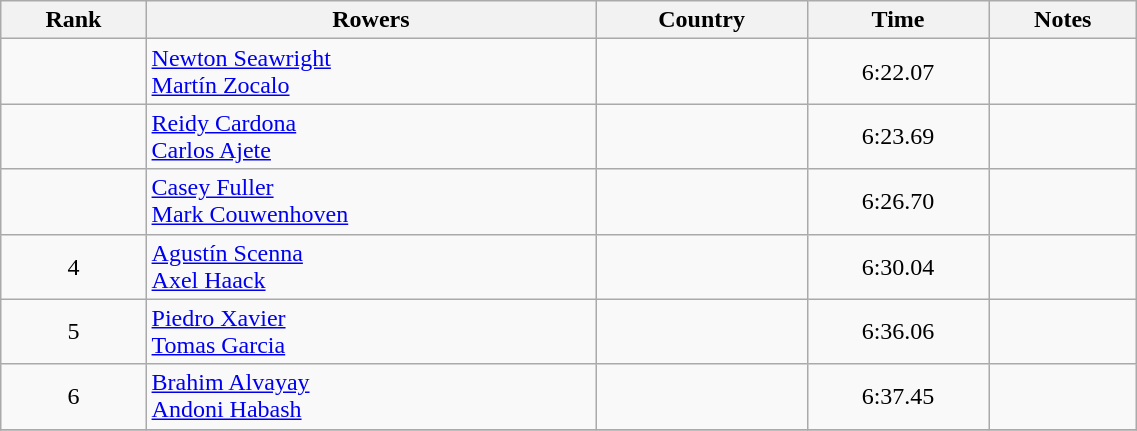<table class="wikitable" width=60% style="text-align:center">
<tr>
<th>Rank</th>
<th>Rowers</th>
<th>Country</th>
<th>Time</th>
<th>Notes</th>
</tr>
<tr>
<td></td>
<td align=left><a href='#'>Newton Seawright</a><br><a href='#'>Martín Zocalo</a></td>
<td align=left></td>
<td>6:22.07</td>
<td></td>
</tr>
<tr>
<td></td>
<td align=left><a href='#'>Reidy Cardona</a><br><a href='#'>Carlos Ajete</a></td>
<td align=left></td>
<td>6:23.69</td>
<td></td>
</tr>
<tr>
<td></td>
<td align=left><a href='#'>Casey Fuller</a><br><a href='#'>Mark Couwenhoven</a></td>
<td align=left></td>
<td>6:26.70</td>
<td></td>
</tr>
<tr>
<td>4</td>
<td align=left><a href='#'>Agustín Scenna</a><br><a href='#'>Axel Haack</a></td>
<td align=left></td>
<td>6:30.04</td>
<td></td>
</tr>
<tr>
<td>5</td>
<td align=left><a href='#'>Piedro Xavier</a><br><a href='#'>Tomas Garcia</a></td>
<td align=left></td>
<td>6:36.06</td>
<td></td>
</tr>
<tr>
<td>6</td>
<td align=left><a href='#'>Brahim Alvayay</a><br><a href='#'>Andoni Habash</a></td>
<td align=left></td>
<td>6:37.45</td>
<td></td>
</tr>
<tr>
</tr>
</table>
